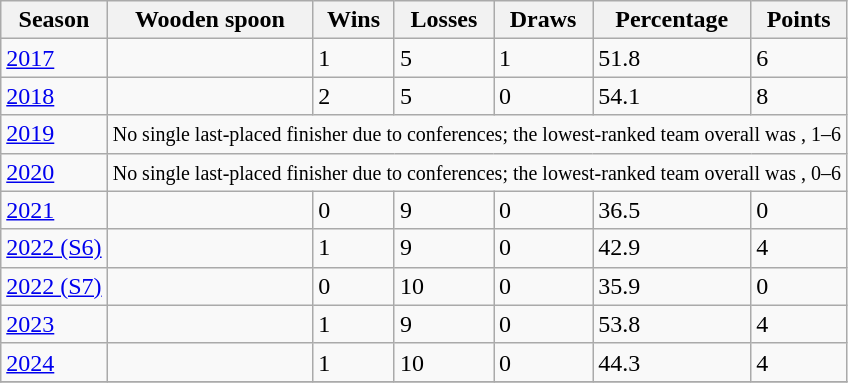<table class="wikitable sortable">
<tr>
<th><strong>Season</strong></th>
<th><strong>Wooden spoon</strong></th>
<th><strong>Wins</strong></th>
<th><strong>Losses</strong></th>
<th><strong>Draws</strong></th>
<th><strong>Percentage</strong></th>
<th><strong>Points</strong></th>
</tr>
<tr>
<td><a href='#'>2017</a></td>
<td></td>
<td>1</td>
<td>5</td>
<td>1</td>
<td>51.8</td>
<td>6</td>
</tr>
<tr>
<td><a href='#'>2018</a></td>
<td></td>
<td>2</td>
<td>5</td>
<td>0</td>
<td>54.1</td>
<td>8</td>
</tr>
<tr>
<td><a href='#'>2019</a></td>
<td colspan="6"><small>No single last-placed finisher due to conferences; the lowest-ranked team overall was , 1–6 </small></td>
</tr>
<tr>
<td><a href='#'>2020</a></td>
<td colspan="6"><small>No single last-placed finisher due to conferences; the lowest-ranked team overall was , 0–6 </small></td>
</tr>
<tr>
<td><a href='#'>2021</a></td>
<td></td>
<td>0</td>
<td>9</td>
<td>0</td>
<td>36.5</td>
<td>0</td>
</tr>
<tr>
<td><a href='#'>2022 (S6)</a></td>
<td></td>
<td>1</td>
<td>9</td>
<td>0</td>
<td>42.9</td>
<td>4</td>
</tr>
<tr>
<td><a href='#'>2022 (S7)</a></td>
<td></td>
<td>0</td>
<td>10</td>
<td>0</td>
<td>35.9</td>
<td>0</td>
</tr>
<tr>
<td><a href='#'>2023</a></td>
<td></td>
<td>1</td>
<td>9</td>
<td>0</td>
<td>53.8</td>
<td>4</td>
</tr>
<tr>
<td><a href='#'>2024</a></td>
<td></td>
<td>1</td>
<td>10</td>
<td>0</td>
<td>44.3</td>
<td>4</td>
</tr>
<tr>
</tr>
</table>
